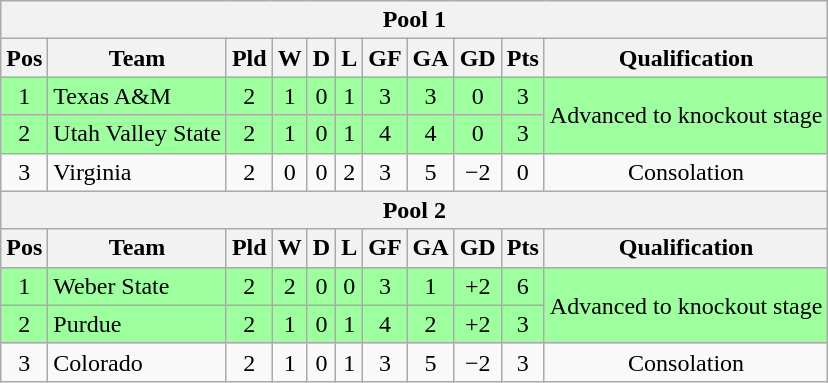<table class="wikitable" style="text-align:center">
<tr>
<th colspan="11">Pool 1</th>
</tr>
<tr>
<th>Pos</th>
<th>Team</th>
<th>Pld</th>
<th>W</th>
<th>D</th>
<th>L</th>
<th>GF</th>
<th>GA</th>
<th>GD</th>
<th>Pts</th>
<th>Qualification</th>
</tr>
<tr bgcolor="#9eff9e">
<td>1</td>
<td style="text-align:left">Texas A&M</td>
<td>2</td>
<td>1</td>
<td>0</td>
<td>1</td>
<td>3</td>
<td>3</td>
<td>0</td>
<td>3</td>
<td rowspan="2">Advanced to knockout stage</td>
</tr>
<tr bgcolor="#9eff9e">
<td>2</td>
<td style="text-align:left">Utah Valley State</td>
<td>2</td>
<td>1</td>
<td>0</td>
<td>1</td>
<td>4</td>
<td>4</td>
<td>0</td>
<td>3</td>
</tr>
<tr>
<td>3</td>
<td style="text-align:left">Virginia</td>
<td>2</td>
<td>0</td>
<td>0</td>
<td>2</td>
<td>3</td>
<td>5</td>
<td>−2</td>
<td>0</td>
<td>Consolation</td>
</tr>
<tr>
<th colspan="11">Pool 2</th>
</tr>
<tr>
<th>Pos</th>
<th>Team</th>
<th>Pld</th>
<th>W</th>
<th>D</th>
<th>L</th>
<th>GF</th>
<th>GA</th>
<th>GD</th>
<th>Pts</th>
<th>Qualification</th>
</tr>
<tr bgcolor="#9eff9e">
<td>1</td>
<td style="text-align:left">Weber State</td>
<td>2</td>
<td>2</td>
<td>0</td>
<td>0</td>
<td>3</td>
<td>1</td>
<td>+2</td>
<td>6</td>
<td rowspan="2">Advanced to knockout stage</td>
</tr>
<tr bgcolor="#9eff9e">
<td>2</td>
<td style="text-align:left">Purdue</td>
<td>2</td>
<td>1</td>
<td>0</td>
<td>1</td>
<td>4</td>
<td>2</td>
<td>+2</td>
<td>3</td>
</tr>
<tr>
<td>3</td>
<td style="text-align:left">Colorado</td>
<td>2</td>
<td>1</td>
<td>0</td>
<td>1</td>
<td>3</td>
<td>5</td>
<td>−2</td>
<td>3</td>
<td>Consolation</td>
</tr>
</table>
